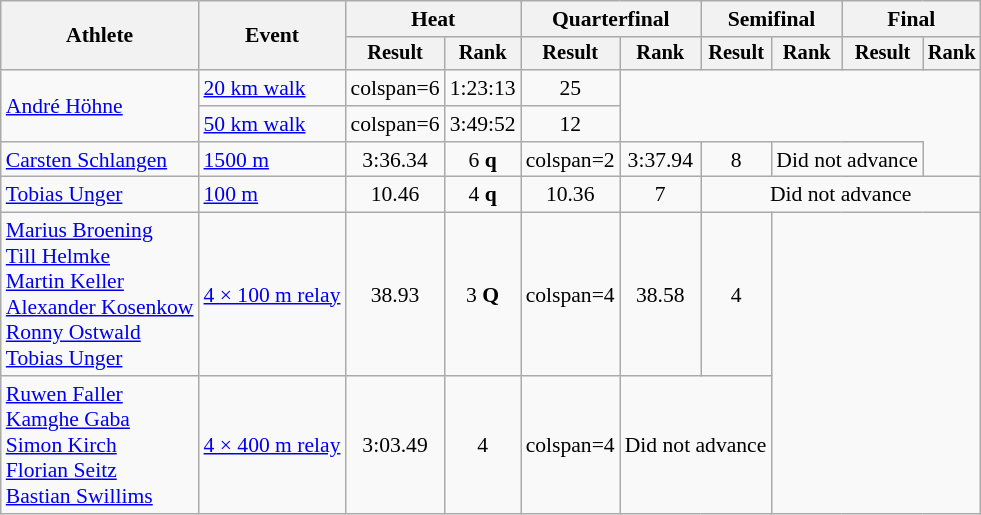<table class=wikitable style="font-size:90%">
<tr>
<th rowspan="2">Athlete</th>
<th rowspan="2">Event</th>
<th colspan="2">Heat</th>
<th colspan="2">Quarterfinal</th>
<th colspan="2">Semifinal</th>
<th colspan="2">Final</th>
</tr>
<tr style="font-size:95%">
<th>Result</th>
<th>Rank</th>
<th>Result</th>
<th>Rank</th>
<th>Result</th>
<th>Rank</th>
<th>Result</th>
<th>Rank</th>
</tr>
<tr align=center>
<td align=left rowspan=2><a href='#'>André Höhne</a></td>
<td align=left><a href='#'>20 km walk</a></td>
<td>colspan=6 </td>
<td>1:23:13</td>
<td>25</td>
</tr>
<tr align=center>
<td align=left><a href='#'>50 km walk</a></td>
<td>colspan=6 </td>
<td>3:49:52</td>
<td>12</td>
</tr>
<tr align=center>
<td align=left><a href='#'>Carsten Schlangen</a></td>
<td align=left><a href='#'>1500 m</a></td>
<td>3:36.34</td>
<td>6 <strong>q</strong></td>
<td>colspan=2 </td>
<td>3:37.94</td>
<td>8</td>
<td colspan=2>Did not advance</td>
</tr>
<tr align=center>
<td align=left><a href='#'>Tobias Unger</a></td>
<td align=left><a href='#'>100 m</a></td>
<td>10.46</td>
<td>4 <strong>q</strong></td>
<td>10.36</td>
<td>7</td>
<td colspan=4>Did not advance</td>
</tr>
<tr align=center>
<td align=left><a href='#'>Marius Broening</a><br><a href='#'>Till Helmke</a><br><a href='#'>Martin Keller</a><br><a href='#'>Alexander Kosenkow</a><br><a href='#'>Ronny Ostwald</a><br><a href='#'>Tobias Unger</a></td>
<td align=left><a href='#'>4 × 100 m relay</a></td>
<td>38.93</td>
<td>3 <strong>Q</strong></td>
<td>colspan=4 </td>
<td>38.58</td>
<td>4</td>
</tr>
<tr align=center>
<td align=left><a href='#'>Ruwen Faller</a><br><a href='#'>Kamghe Gaba</a><br><a href='#'>Simon Kirch</a><br><a href='#'>Florian Seitz</a><br><a href='#'>Bastian Swillims</a></td>
<td align=left><a href='#'>4 × 400 m relay</a></td>
<td>3:03.49</td>
<td>4</td>
<td>colspan=4 </td>
<td colspan=2>Did not advance</td>
</tr>
</table>
